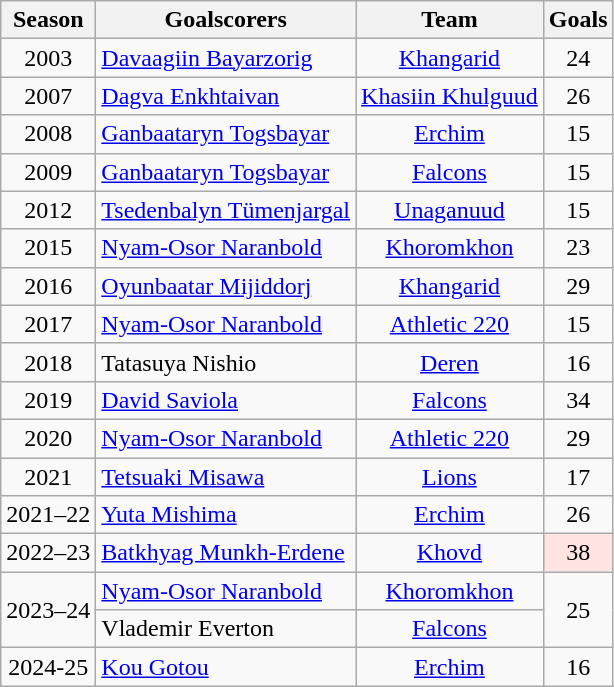<table class="wikitable" style="text-align:center;">
<tr>
<th>Season</th>
<th>Goalscorers</th>
<th>Team</th>
<th>Goals</th>
</tr>
<tr>
<td>2003</td>
<td align=left> <a href='#'>Davaagiin Bayarzorig</a></td>
<td><a href='#'>Khangarid</a></td>
<td>24</td>
</tr>
<tr>
<td>2007</td>
<td align=left> <a href='#'>Dagva Enkhtaivan</a></td>
<td><a href='#'>Khasiin Khulguud</a></td>
<td>26</td>
</tr>
<tr>
<td>2008</td>
<td align=left> <a href='#'>Ganbaataryn Togsbayar</a></td>
<td><a href='#'>Erchim</a></td>
<td>15</td>
</tr>
<tr>
<td>2009</td>
<td align=left> <a href='#'>Ganbaataryn Togsbayar</a></td>
<td><a href='#'>Falcons</a></td>
<td>15</td>
</tr>
<tr>
<td>2012</td>
<td align=left> <a href='#'>Tsedenbalyn Tümenjargal</a></td>
<td><a href='#'>Unaganuud</a></td>
<td>15</td>
</tr>
<tr>
<td>2015</td>
<td align=left> <a href='#'>Nyam-Osor Naranbold</a></td>
<td><a href='#'>Khoromkhon</a></td>
<td>23</td>
</tr>
<tr>
<td>2016</td>
<td align=left> <a href='#'>Oyunbaatar Mijiddorj</a></td>
<td><a href='#'>Khangarid</a></td>
<td>29</td>
</tr>
<tr>
<td>2017</td>
<td align=left> <a href='#'>Nyam-Osor Naranbold</a></td>
<td><a href='#'>Athletic 220</a></td>
<td>15</td>
</tr>
<tr>
<td>2018</td>
<td align=left> Tatasuya Nishio</td>
<td><a href='#'>Deren</a></td>
<td>16</td>
</tr>
<tr>
<td>2019</td>
<td align=left> <a href='#'>David Saviola</a></td>
<td><a href='#'>Falcons</a></td>
<td>34</td>
</tr>
<tr>
<td>2020</td>
<td align=left> <a href='#'>Nyam-Osor Naranbold</a></td>
<td><a href='#'>Athletic 220</a></td>
<td>29</td>
</tr>
<tr>
<td>2021</td>
<td align=left> <a href='#'>Tetsuaki Misawa</a></td>
<td><a href='#'>Lions</a></td>
<td>17</td>
</tr>
<tr>
<td>2021–22</td>
<td align=left> <a href='#'>Yuta Mishima</a></td>
<td><a href='#'>Erchim</a></td>
<td>26</td>
</tr>
<tr>
<td>2022–23</td>
<td align=left> <a href='#'>Batkhyag Munkh-Erdene</a></td>
<td><a href='#'>Khovd</a></td>
<td bgcolor=mistyrose>38</td>
</tr>
<tr>
<td rowspan=2>2023–24</td>
<td align=left> <a href='#'>Nyam-Osor Naranbold</a></td>
<td><a href='#'>Khoromkhon</a></td>
<td rowspan=2>25</td>
</tr>
<tr>
<td align=left> Vlademir Everton</td>
<td><a href='#'>Falcons</a></td>
</tr>
<tr>
<td>2024-25</td>
<td align=left> <a href='#'>Kou Gotou</a></td>
<td><a href='#'>Erchim</a></td>
<td>16</td>
</tr>
</table>
